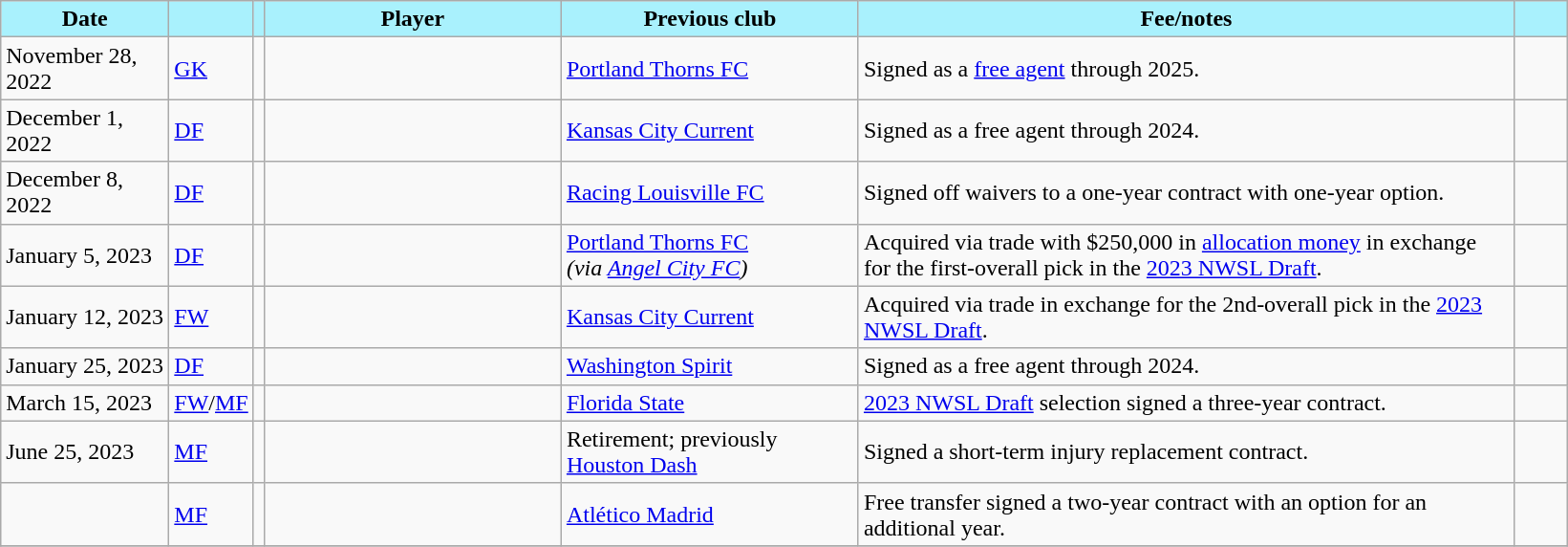<table class="wikitable sortable">
<tr>
<th style="background:#A9F1FD; color:#000; width:110px;" data-sort-type="date" scope="col">Date</th>
<th style="background:#A9F1FD; color:#000;" scope="col"></th>
<th style="background:#A9F1FD; color:#000;" scope="col"></th>
<th style="background:#A9F1FD; color:#000; width:200px;" scope="col">Player</th>
<th style="background:#A9F1FD; color:#000; width:200px;" scope="col">Previous club</th>
<th style="background:#A9F1FD; color:#000; width:450px;" scope="col">Fee/notes</th>
<th style="background:#A9F1FD; color:#000; width:30px;" scope="col"></th>
</tr>
<tr>
<td>November 28, 2022</td>
<td><a href='#'>GK</a></td>
<td></td>
<td></td>
<td> <a href='#'>Portland Thorns FC</a></td>
<td>Signed as a <a href='#'>free agent</a> through 2025.</td>
<td></td>
</tr>
<tr>
<td>December 1, 2022</td>
<td><a href='#'>DF</a></td>
<td></td>
<td></td>
<td> <a href='#'>Kansas City Current</a></td>
<td>Signed as a free agent through 2024.</td>
<td></td>
</tr>
<tr>
<td>December 8, 2022</td>
<td><a href='#'>DF</a></td>
<td></td>
<td></td>
<td> <a href='#'>Racing Louisville FC</a></td>
<td>Signed off waivers to a one-year contract with one-year option.</td>
<td></td>
</tr>
<tr>
<td>January 5, 2023</td>
<td><a href='#'>DF</a></td>
<td></td>
<td></td>
<td> <a href='#'>Portland Thorns FC</a><br><em>(via <a href='#'>Angel City FC</a>)</em></td>
<td>Acquired via trade with $250,000 in <a href='#'>allocation money</a> in exchange for the first-overall pick in the <a href='#'>2023 NWSL Draft</a>.</td>
<td></td>
</tr>
<tr>
<td>January 12, 2023</td>
<td><a href='#'>FW</a></td>
<td></td>
<td></td>
<td> <a href='#'>Kansas City Current</a></td>
<td>Acquired via trade in exchange for the 2nd-overall pick in the <a href='#'>2023 NWSL Draft</a>.</td>
<td></td>
</tr>
<tr>
<td>January 25, 2023</td>
<td><a href='#'>DF</a></td>
<td></td>
<td></td>
<td> <a href='#'>Washington Spirit</a></td>
<td>Signed as a free agent through 2024.</td>
<td></td>
</tr>
<tr>
<td>March 15, 2023</td>
<td><a href='#'>FW</a>/<a href='#'>MF</a></td>
<td></td>
<td></td>
<td> <a href='#'>Florida State</a></td>
<td><a href='#'>2023 NWSL Draft</a> selection signed a three-year contract.</td>
<td></td>
</tr>
<tr>
<td>June 25, 2023</td>
<td><a href='#'>MF</a></td>
<td></td>
<td></td>
<td>Retirement; previously  <a href='#'>Houston Dash</a></td>
<td>Signed a short-term injury replacement contract.</td>
<td></td>
</tr>
<tr>
<td></td>
<td><a href='#'>MF</a></td>
<td></td>
<td></td>
<td> <a href='#'>Atlético Madrid</a></td>
<td>Free transfer signed a two-year contract with an option for an additional year.</td>
<td></td>
</tr>
<tr>
</tr>
</table>
